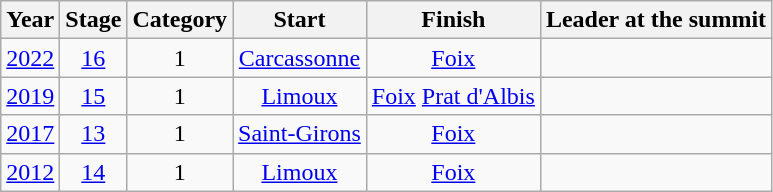<table class="wikitable" style="text-align: center;">
<tr>
<th>Year</th>
<th>Stage</th>
<th>Category</th>
<th>Start</th>
<th>Finish</th>
<th>Leader at the summit</th>
</tr>
<tr>
<td><a href='#'>2022</a></td>
<td><a href='#'>16</a></td>
<td>1</td>
<td><a href='#'>Carcassonne</a></td>
<td><a href='#'>Foix</a></td>
<td align=left></td>
</tr>
<tr>
<td><a href='#'>2019</a></td>
<td><a href='#'>15</a></td>
<td>1</td>
<td><a href='#'>Limoux</a></td>
<td><a href='#'>Foix</a> <a href='#'>Prat d'Albis</a></td>
<td align=left></td>
</tr>
<tr>
<td><a href='#'>2017</a></td>
<td><a href='#'>13</a></td>
<td>1</td>
<td><a href='#'>Saint-Girons</a></td>
<td><a href='#'>Foix</a></td>
<td align=left></td>
</tr>
<tr>
<td><a href='#'>2012</a></td>
<td><a href='#'>14</a></td>
<td>1</td>
<td><a href='#'>Limoux</a></td>
<td><a href='#'>Foix</a></td>
<td align=left></td>
</tr>
</table>
